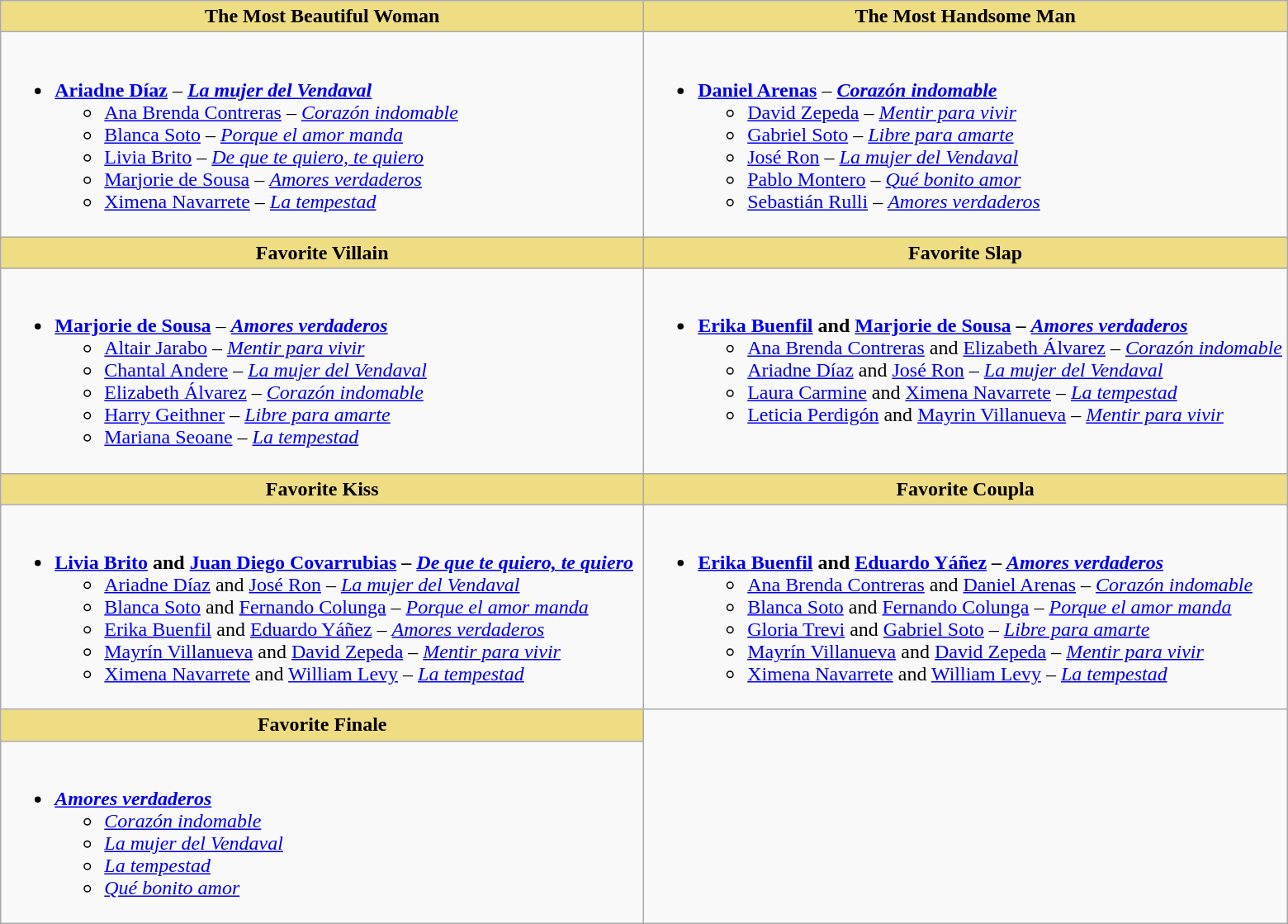<table class=wikitable>
<tr>
<th style="background:#EEDD82; width:50%">The Most Beautiful Woman</th>
<th style="background:#EEDD82; width:50%">The Most Handsome Man</th>
</tr>
<tr>
<td valign="top"><br><ul><li><strong><a href='#'>Ariadne Díaz</a></strong> – <strong><em><a href='#'>La mujer del Vendaval</a></em></strong><ul><li><a href='#'>Ana Brenda Contreras</a> – <em><a href='#'>Corazón indomable</a></em></li><li><a href='#'>Blanca Soto</a> – <em><a href='#'>Porque el amor manda</a></em></li><li><a href='#'>Livia Brito</a> – <em><a href='#'>De que te quiero, te quiero</a></em></li><li><a href='#'>Marjorie de Sousa</a> – <em><a href='#'>Amores verdaderos</a></em></li><li><a href='#'>Ximena Navarrete</a> – <em><a href='#'>La tempestad</a></em></li></ul></li></ul></td>
<td valign="top"><br><ul><li><strong><a href='#'>Daniel Arenas</a></strong> – <strong><em><a href='#'>Corazón indomable</a></em></strong><ul><li><a href='#'>David Zepeda</a> – <em><a href='#'>Mentir para vivir</a></em></li><li><a href='#'>Gabriel Soto</a> – <em><a href='#'>Libre para amarte</a></em></li><li><a href='#'>José Ron</a> – <em><a href='#'>La mujer del Vendaval</a></em></li><li><a href='#'>Pablo Montero</a> – <em><a href='#'>Qué bonito amor</a></em></li><li><a href='#'>Sebastián Rulli</a> – <em><a href='#'>Amores verdaderos</a></em></li></ul></li></ul></td>
</tr>
<tr>
<th style="background:#EEDD82; width:50%">Favorite Villain</th>
<th style="background:#EEDD82; width:50%">Favorite Slap</th>
</tr>
<tr>
<td valign="top"><br><ul><li><strong><a href='#'>Marjorie de Sousa</a></strong> – <strong><em><a href='#'>Amores verdaderos</a></em></strong><ul><li><a href='#'>Altair Jarabo</a> – <em><a href='#'>Mentir para vivir</a></em></li><li><a href='#'>Chantal Andere</a> – <em><a href='#'>La mujer del Vendaval</a></em></li><li><a href='#'>Elizabeth Álvarez</a> – <em><a href='#'>Corazón indomable</a></em></li><li><a href='#'>Harry Geithner</a> – <em><a href='#'>Libre para amarte</a></em></li><li><a href='#'>Mariana Seoane</a> – <em><a href='#'>La tempestad</a></em></li></ul></li></ul></td>
<td valign="top"><br><ul><li><strong><a href='#'>Erika Buenfil</a> and <a href='#'>Marjorie de Sousa</a> – <em><a href='#'>Amores verdaderos</a></em> </strong><ul><li><a href='#'>Ana Brenda Contreras</a> and <a href='#'>Elizabeth Álvarez</a> – <em><a href='#'>Corazón indomable</a></em></li><li><a href='#'>Ariadne Díaz</a> and <a href='#'>José Ron</a> – <em><a href='#'>La mujer del Vendaval</a></em></li><li><a href='#'>Laura Carmine</a> and <a href='#'>Ximena Navarrete</a> – <em><a href='#'>La tempestad</a></em></li><li><a href='#'>Leticia Perdigón</a> and <a href='#'>Mayrin Villanueva</a> – <em><a href='#'>Mentir para vivir</a></em></li></ul></li></ul></td>
</tr>
<tr>
<th style="background:#EEDD82; width:50%">Favorite Kiss</th>
<th style="background:#EEDD82; width:50%">Favorite Coupla</th>
</tr>
<tr>
<td valign="top"><br><ul><li><strong><a href='#'>Livia Brito</a> and <a href='#'>Juan Diego Covarrubias</a> – <em><a href='#'>De que te quiero, te quiero</a></em> </strong><ul><li><a href='#'>Ariadne Díaz</a> and <a href='#'>José Ron</a> – <em><a href='#'>La mujer del Vendaval</a></em></li><li><a href='#'>Blanca Soto</a> and <a href='#'>Fernando Colunga</a> – <em><a href='#'>Porque el amor manda</a></em></li><li><a href='#'>Erika Buenfil</a> and <a href='#'>Eduardo Yáñez</a> – <em><a href='#'>Amores verdaderos</a></em></li><li><a href='#'>Mayrín Villanueva</a> and <a href='#'>David Zepeda</a> – <em><a href='#'>Mentir para vivir</a></em></li><li><a href='#'>Ximena Navarrete</a> and <a href='#'>William Levy</a> – <em><a href='#'>La tempestad</a></em></li></ul></li></ul></td>
<td valign="top"><br><ul><li><strong><a href='#'>Erika Buenfil</a> and <a href='#'>Eduardo Yáñez</a> – <em><a href='#'>Amores verdaderos</a></em> </strong><ul><li><a href='#'>Ana Brenda Contreras</a> and <a href='#'>Daniel Arenas</a> – <em><a href='#'>Corazón indomable</a></em></li><li><a href='#'>Blanca Soto</a> and <a href='#'>Fernando Colunga</a> – <em><a href='#'>Porque el amor manda</a></em></li><li><a href='#'>Gloria Trevi</a> and <a href='#'>Gabriel Soto</a> – <em><a href='#'>Libre para amarte</a></em></li><li><a href='#'>Mayrín Villanueva</a> and <a href='#'>David Zepeda</a> – <em><a href='#'>Mentir para vivir</a></em></li><li><a href='#'>Ximena Navarrete</a> and <a href='#'>William Levy</a> – <em><a href='#'>La tempestad</a></em></li></ul></li></ul></td>
</tr>
<tr>
<th style="background:#EEDD82; width:50%">Favorite Finale</th>
</tr>
<tr>
<td valign="top"><br><ul><li><strong><em><a href='#'>Amores verdaderos</a></em></strong><ul><li><em><a href='#'>Corazón indomable</a></em></li><li><em><a href='#'>La mujer del Vendaval</a></em></li><li><em><a href='#'>La tempestad</a></em></li><li><em><a href='#'>Qué bonito amor</a></em></li></ul></li></ul></td>
</tr>
</table>
